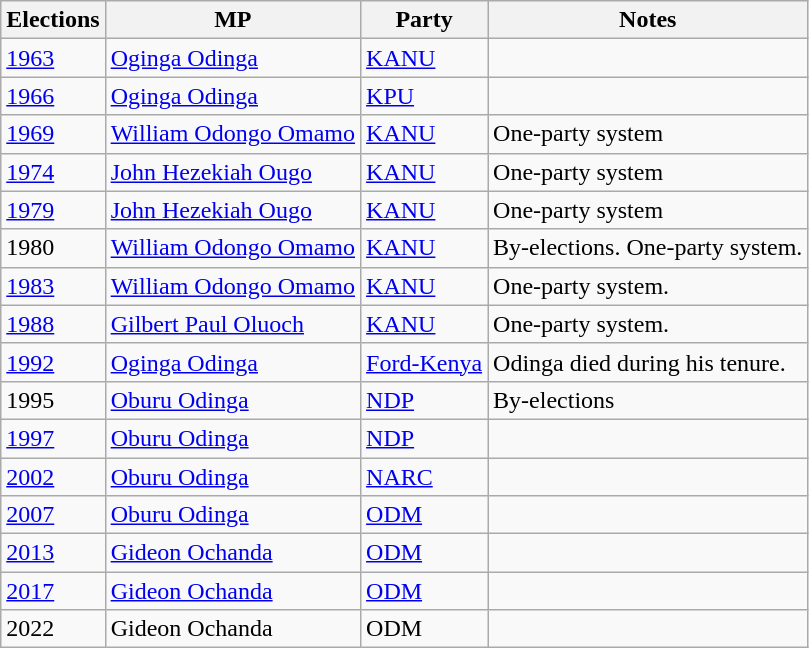<table class="wikitable sortable mw-collapsible">
<tr>
<th>Elections</th>
<th>MP </th>
<th>Party</th>
<th>Notes</th>
</tr>
<tr>
<td><a href='#'>1963</a></td>
<td><a href='#'>Oginga Odinga</a></td>
<td><a href='#'>KANU</a></td>
<td></td>
</tr>
<tr>
<td><a href='#'>1966</a></td>
<td><a href='#'>Oginga Odinga</a></td>
<td><a href='#'>KPU</a></td>
<td></td>
</tr>
<tr>
<td><a href='#'>1969</a></td>
<td><a href='#'>William Odongo Omamo</a></td>
<td><a href='#'>KANU</a></td>
<td>One-party system</td>
</tr>
<tr>
<td><a href='#'>1974</a></td>
<td><a href='#'>John Hezekiah Ougo</a></td>
<td><a href='#'>KANU</a></td>
<td>One-party system</td>
</tr>
<tr>
<td><a href='#'>1979</a></td>
<td><a href='#'>John Hezekiah Ougo</a></td>
<td><a href='#'>KANU</a></td>
<td>One-party system</td>
</tr>
<tr>
<td>1980</td>
<td><a href='#'>William Odongo Omamo</a></td>
<td><a href='#'>KANU</a></td>
<td>By-elections. One-party system.</td>
</tr>
<tr>
<td><a href='#'>1983</a></td>
<td><a href='#'>William Odongo Omamo</a></td>
<td><a href='#'>KANU</a></td>
<td>One-party system.</td>
</tr>
<tr>
<td><a href='#'>1988</a></td>
<td><a href='#'>Gilbert Paul Oluoch</a></td>
<td><a href='#'>KANU</a></td>
<td>One-party system.</td>
</tr>
<tr>
<td><a href='#'>1992</a></td>
<td><a href='#'>Oginga Odinga</a></td>
<td><a href='#'>Ford-Kenya</a></td>
<td>Odinga died during his tenure.</td>
</tr>
<tr>
<td>1995</td>
<td><a href='#'>Oburu Odinga</a></td>
<td><a href='#'>NDP</a></td>
<td>By-elections</td>
</tr>
<tr>
<td><a href='#'>1997</a></td>
<td><a href='#'>Oburu Odinga</a></td>
<td><a href='#'>NDP</a></td>
<td></td>
</tr>
<tr>
<td><a href='#'>2002</a></td>
<td><a href='#'>Oburu Odinga</a></td>
<td><a href='#'>NARC</a></td>
<td></td>
</tr>
<tr>
<td><a href='#'>2007</a></td>
<td><a href='#'>Oburu Odinga</a></td>
<td><a href='#'>ODM</a></td>
<td></td>
</tr>
<tr>
<td><a href='#'>2013</a></td>
<td><a href='#'>Gideon Ochanda</a></td>
<td><a href='#'>ODM</a></td>
<td></td>
</tr>
<tr>
<td><a href='#'>2017</a></td>
<td><a href='#'>Gideon Ochanda</a></td>
<td><a href='#'>ODM</a></td>
<td></td>
</tr>
<tr>
<td>2022</td>
<td>Gideon Ochanda</td>
<td>ODM</td>
<td></td>
</tr>
</table>
